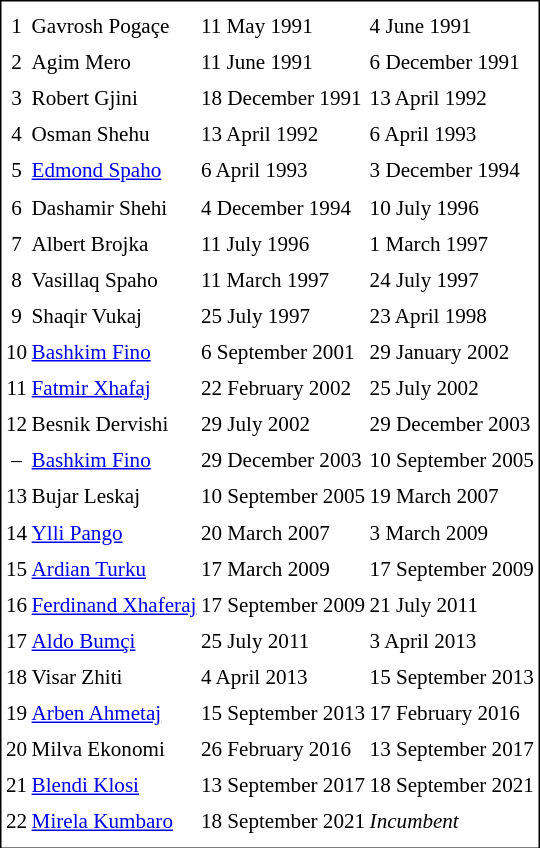<table cellpadding="0" cellspacing="3" style="border:1px solid #000000; font-size:88%; line-height: 1.5em;">
<tr>
<td><strong></strong></td>
<td><strong></strong></td>
<td colspan="2"></td>
</tr>
<tr>
<td align="center">1</td>
<td>Gavrosh Pogaçe</td>
<td>11 May 1991</td>
<td>4 June 1991</td>
</tr>
<tr>
<td align="center">2</td>
<td>Agim Mero</td>
<td>11 June 1991</td>
<td>6 December 1991</td>
</tr>
<tr>
<td align="center">3</td>
<td>Robert Gjini</td>
<td>18 December 1991</td>
<td>13 April 1992</td>
</tr>
<tr>
<td align="center">4</td>
<td>Osman Shehu</td>
<td>13 April 1992</td>
<td>6 April 1993</td>
</tr>
<tr>
<td align="center">5</td>
<td><a href='#'>Edmond Spaho</a></td>
<td>6 April 1993</td>
<td>3 December 1994</td>
</tr>
<tr>
<td align="center">6</td>
<td>Dashamir Shehi</td>
<td>4 December 1994</td>
<td>10 July 1996</td>
</tr>
<tr>
<td align="center">7</td>
<td>Albert Brojka</td>
<td>11 July 1996</td>
<td>1 March 1997</td>
</tr>
<tr>
<td align="center">8</td>
<td>Vasillaq Spaho</td>
<td>11 March 1997</td>
<td>24 July 1997</td>
</tr>
<tr>
<td align="center">9</td>
<td>Shaqir Vukaj</td>
<td>25 July 1997</td>
<td>23 April 1998</td>
</tr>
<tr>
<td align="center">10</td>
<td><a href='#'>Bashkim Fino</a></td>
<td>6 September 2001</td>
<td>29 January 2002</td>
</tr>
<tr>
<td align="center">11</td>
<td><a href='#'>Fatmir Xhafaj</a></td>
<td>22 February 2002</td>
<td>25 July 2002</td>
</tr>
<tr>
<td align="center">12</td>
<td>Besnik Dervishi</td>
<td>29 July 2002</td>
<td>29 December 2003</td>
</tr>
<tr>
<td align="center">–</td>
<td><a href='#'>Bashkim Fino</a></td>
<td>29 December 2003</td>
<td>10 September 2005</td>
</tr>
<tr>
<td align="center">13</td>
<td>Bujar Leskaj</td>
<td>10 September 2005</td>
<td>19 March 2007</td>
</tr>
<tr>
<td align="center">14</td>
<td><a href='#'>Ylli Pango</a></td>
<td>20 March 2007</td>
<td>3 March 2009</td>
</tr>
<tr>
<td align="center">15</td>
<td><a href='#'>Ardian Turku</a></td>
<td>17 March 2009</td>
<td>17 September 2009</td>
</tr>
<tr>
<td align="center">16</td>
<td><a href='#'>Ferdinand Xhaferaj</a></td>
<td>17 September 2009</td>
<td>21 July 2011</td>
</tr>
<tr>
<td align="center">17</td>
<td><a href='#'>Aldo Bumçi</a></td>
<td>25 July 2011</td>
<td>3 April 2013</td>
</tr>
<tr>
<td align="center">18</td>
<td>Visar Zhiti</td>
<td>4 April 2013</td>
<td>15 September 2013</td>
</tr>
<tr>
<td align="center">19</td>
<td><a href='#'>Arben Ahmetaj</a></td>
<td>15 September 2013</td>
<td>17 February 2016</td>
</tr>
<tr>
<td align="center">20</td>
<td>Milva Ekonomi</td>
<td>26 February 2016</td>
<td>13 September 2017</td>
</tr>
<tr>
<td align="center">21</td>
<td><a href='#'>Blendi Klosi</a></td>
<td>13 September 2017</td>
<td>18 September 2021</td>
</tr>
<tr>
<td align="center">22</td>
<td><a href='#'>Mirela Kumbaro</a></td>
<td>18 September 2021</td>
<td><em>Incumbent</em></td>
</tr>
<tr>
</tr>
</table>
